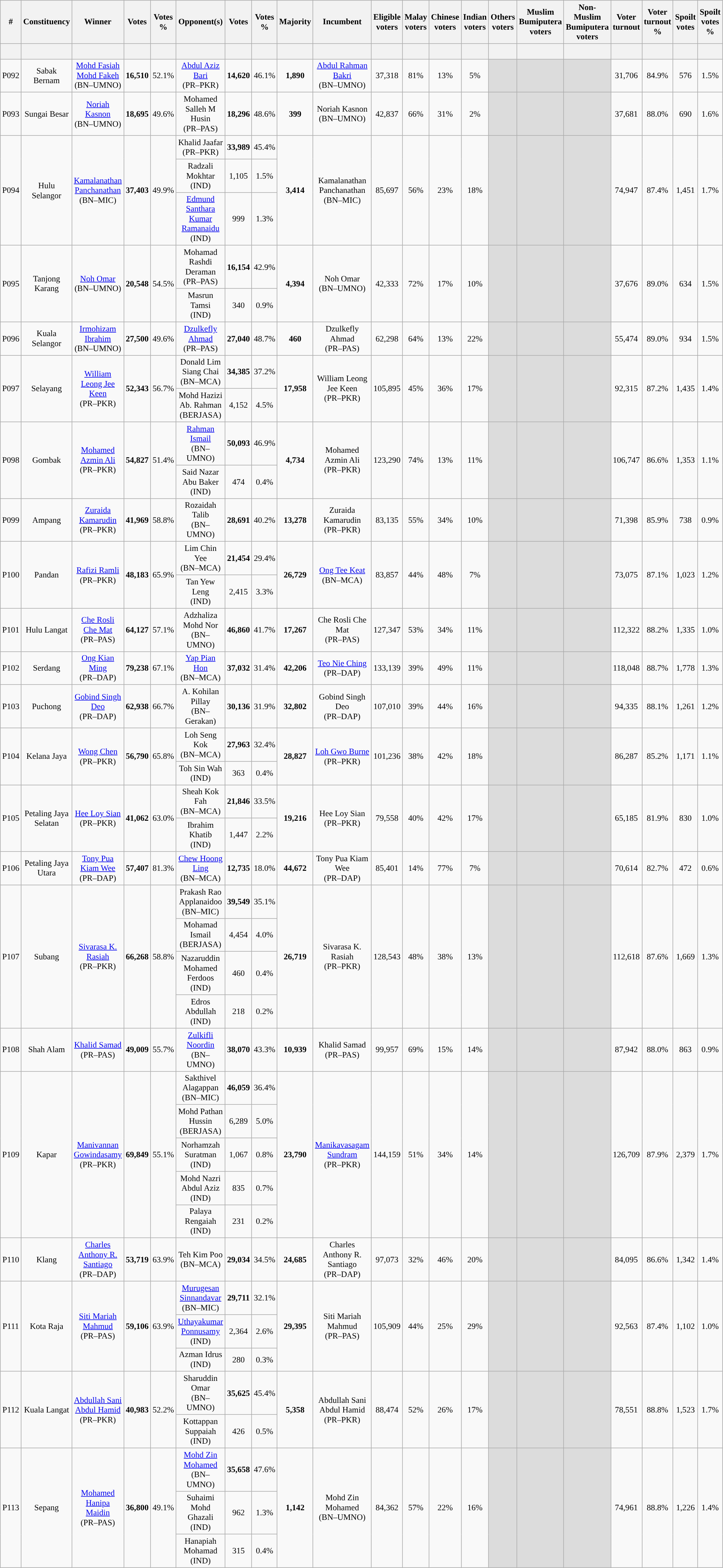<table class="wikitable sortable" style="text-align:center; font-size:90%">
<tr>
<th width="30">#</th>
<th width="60">Constituency</th>
<th width="150">Winner</th>
<th width="50">Votes</th>
<th width="50">Votes %</th>
<th width="150">Opponent(s)</th>
<th width="50">Votes</th>
<th width="50">Votes %</th>
<th width="50">Majority</th>
<th width="150">Incumbent</th>
<th width="50">Eligible voters</th>
<th width="50">Malay voters</th>
<th width="50">Chinese voters</th>
<th width="50">Indian voters</th>
<th width="50">Others voters</th>
<th width="50">Muslim Bumiputera voters</th>
<th width="50">Non-Muslim Bumiputera voters</th>
<th width="50">Voter turnout</th>
<th width="50">Voter turnout %</th>
<th width="50">Spoilt votes</th>
<th width="50">Spoilt votes %</th>
</tr>
<tr>
<th height="20"></th>
<th></th>
<th></th>
<th></th>
<th></th>
<th></th>
<th></th>
<th></th>
<th></th>
<th></th>
<th></th>
<th></th>
<th></th>
<th></th>
<th></th>
<th></th>
<th></th>
<th></th>
<th></th>
<th></th>
<th></th>
</tr>
<tr>
<td>P092</td>
<td>Sabak Bernam</td>
<td><a href='#'>Mohd Fasiah Mohd Fakeh</a><br>(BN–UMNO)</td>
<td><strong>16,510</strong></td>
<td>52.1%</td>
<td><a href='#'>Abdul Aziz Bari</a><br>(PR–PKR)</td>
<td><strong>14,620</strong></td>
<td>46.1%</td>
<td><strong>1,890</strong></td>
<td><a href='#'>Abdul Rahman Bakri</a><br>(BN–UMNO)</td>
<td>37,318</td>
<td>81%</td>
<td>13%</td>
<td>5%</td>
<td bgcolor="dcdcdc"></td>
<td bgcolor="dcdcdc"></td>
<td bgcolor="dcdcdc"></td>
<td>31,706</td>
<td>84.9%</td>
<td>576</td>
<td>1.5%</td>
</tr>
<tr>
<td>P093</td>
<td>Sungai Besar</td>
<td><a href='#'>Noriah Kasnon</a><br>(BN–UMNO)</td>
<td><strong>18,695</strong></td>
<td>49.6%</td>
<td>Mohamed Salleh M Husin<br>(PR–PAS)</td>
<td><strong>18,296</strong></td>
<td>48.6%</td>
<td><strong>399</strong></td>
<td>Noriah Kasnon<br>(BN–UMNO)</td>
<td>42,837</td>
<td>66%</td>
<td>31%</td>
<td>2%</td>
<td bgcolor="dcdcdc"></td>
<td bgcolor="dcdcdc"></td>
<td bgcolor="dcdcdc"></td>
<td>37,681</td>
<td>88.0%</td>
<td>690</td>
<td>1.6%</td>
</tr>
<tr>
<td rowspan="3">P094</td>
<td rowspan="3">Hulu Selangor</td>
<td rowspan="3"><a href='#'>Kamalanathan Panchanathan</a><br>(BN–MIC)</td>
<td rowspan="3"><strong>37,403</strong></td>
<td rowspan="3">49.9%</td>
<td>Khalid Jaafar<br>(PR–PKR)</td>
<td><strong>33,989</strong></td>
<td>45.4%</td>
<td rowspan="3"><strong>3,414</strong></td>
<td rowspan="3">Kamalanathan Panchanathan<br>(BN–MIC)</td>
<td rowspan="3">85,697</td>
<td rowspan="3">56%</td>
<td rowspan="3">23%</td>
<td rowspan="3">18%</td>
<td rowspan="3" bgcolor="dcdcdc"></td>
<td rowspan="3" bgcolor="dcdcdc"></td>
<td rowspan="3" bgcolor="dcdcdc"></td>
<td rowspan="3">74,947</td>
<td rowspan="3">87.4%</td>
<td rowspan="3">1,451</td>
<td rowspan="3">1.7%</td>
</tr>
<tr>
<td>Radzali Mokhtar<br>(IND)</td>
<td>1,105</td>
<td>1.5%</td>
</tr>
<tr>
<td><a href='#'>Edmund Santhara Kumar Ramanaidu</a><br>(IND)</td>
<td>999</td>
<td>1.3%</td>
</tr>
<tr>
<td rowspan="2">P095</td>
<td rowspan="2">Tanjong Karang</td>
<td rowspan="2"><a href='#'>Noh Omar</a><br>(BN–UMNO)</td>
<td rowspan="2"><strong>20,548</strong></td>
<td rowspan="2">54.5%</td>
<td>Mohamad Rashdi Deraman<br>(PR–PAS)</td>
<td><strong>16,154</strong></td>
<td>42.9%</td>
<td rowspan="2"><strong>4,394</strong></td>
<td rowspan="2">Noh Omar<br>(BN–UMNO)</td>
<td rowspan="2">42,333</td>
<td rowspan="2">72%</td>
<td rowspan="2">17%</td>
<td rowspan="2">10%</td>
<td rowspan="2" bgcolor="dcdcdc"></td>
<td rowspan="2" bgcolor="dcdcdc"></td>
<td rowspan="2" bgcolor="dcdcdc"></td>
<td rowspan="2">37,676</td>
<td rowspan="2">89.0%</td>
<td rowspan="2">634</td>
<td rowspan="2">1.5%</td>
</tr>
<tr>
<td>Masrun Tamsi<br>(IND)</td>
<td>340</td>
<td>0.9%</td>
</tr>
<tr>
<td>P096</td>
<td>Kuala Selangor</td>
<td><a href='#'>Irmohizam Ibrahim</a><br>(BN–UMNO)</td>
<td><strong>27,500</strong></td>
<td>49.6%</td>
<td><a href='#'>Dzulkefly Ahmad</a><br>(PR–PAS)</td>
<td><strong>27,040</strong></td>
<td>48.7%</td>
<td><strong>460</strong></td>
<td>Dzulkefly Ahmad<br>(PR–PAS)</td>
<td>62,298</td>
<td>64%</td>
<td>13%</td>
<td>22%</td>
<td bgcolor="dcdcdc"></td>
<td bgcolor="dcdcdc"></td>
<td bgcolor="dcdcdc"></td>
<td>55,474</td>
<td>89.0%</td>
<td>934</td>
<td>1.5%</td>
</tr>
<tr>
<td rowspan="2">P097</td>
<td rowspan="2">Selayang</td>
<td rowspan="2"><a href='#'>William Leong Jee Keen</a><br>(PR–PKR)</td>
<td rowspan="2"><strong>52,343</strong></td>
<td rowspan="2">56.7%</td>
<td>Donald Lim Siang Chai<br>(BN–MCA)</td>
<td><strong>34,385</strong></td>
<td>37.2%</td>
<td rowspan="2"><strong>17,958</strong></td>
<td rowspan="2">William Leong Jee Keen<br>(PR–PKR)</td>
<td rowspan="2">105,895</td>
<td rowspan="2">45%</td>
<td rowspan="2">36%</td>
<td rowspan="2">17%</td>
<td rowspan="2" bgcolor="dcdcdc"></td>
<td rowspan="2" bgcolor="dcdcdc"></td>
<td rowspan="2" bgcolor="dcdcdc"></td>
<td rowspan="2">92,315</td>
<td rowspan="2">87.2%</td>
<td rowspan="2">1,435</td>
<td rowspan="2">1.4%</td>
</tr>
<tr>
<td>Mohd Hazizi Ab. Rahman<br>(BERJASA)</td>
<td>4,152</td>
<td>4.5%</td>
</tr>
<tr>
<td rowspan="2">P098</td>
<td rowspan="2">Gombak</td>
<td rowspan="2"><a href='#'>Mohamed Azmin Ali</a><br>(PR–PKR)</td>
<td rowspan="2"><strong>54,827</strong></td>
<td rowspan="2">51.4%</td>
<td><a href='#'>Rahman Ismail</a><br>(BN–UMNO)</td>
<td><strong>50,093</strong></td>
<td>46.9%</td>
<td rowspan="2"><strong>4,734</strong></td>
<td rowspan="2">Mohamed Azmin Ali<br>(PR–PKR)</td>
<td rowspan="2">123,290</td>
<td rowspan="2">74%</td>
<td rowspan="2">13%</td>
<td rowspan="2">11%</td>
<td rowspan="2" bgcolor="dcdcdc"></td>
<td rowspan="2" bgcolor="dcdcdc"></td>
<td rowspan="2" bgcolor="dcdcdc"></td>
<td rowspan="2">106,747</td>
<td rowspan="2">86.6%</td>
<td rowspan="2">1,353</td>
<td rowspan="2">1.1%</td>
</tr>
<tr>
<td>Said Nazar Abu Baker<br>(IND)</td>
<td>474</td>
<td>0.4%</td>
</tr>
<tr>
<td>P099</td>
<td>Ampang</td>
<td><a href='#'>Zuraida Kamarudin</a><br>(PR–PKR)</td>
<td><strong>41,969</strong></td>
<td>58.8%</td>
<td>Rozaidah Talib<br>(BN–UMNO)</td>
<td><strong>28,691</strong></td>
<td>40.2%</td>
<td><strong>13,278</strong></td>
<td>Zuraida Kamarudin<br>(PR–PKR)</td>
<td>83,135</td>
<td>55%</td>
<td>34%</td>
<td>10%</td>
<td bgcolor="dcdcdc"></td>
<td bgcolor="dcdcdc"></td>
<td bgcolor="dcdcdc"></td>
<td>71,398</td>
<td>85.9%</td>
<td>738</td>
<td>0.9%</td>
</tr>
<tr>
<td rowspan="2">P100</td>
<td rowspan="2">Pandan</td>
<td rowspan="2"><a href='#'>Rafizi Ramli</a><br>(PR–PKR)</td>
<td rowspan="2"><strong>48,183</strong></td>
<td rowspan="2">65.9%</td>
<td>Lim Chin Yee<br>(BN–MCA)</td>
<td><strong>21,454</strong></td>
<td>29.4%</td>
<td rowspan="2"><strong>26,729</strong></td>
<td rowspan="2"><a href='#'>Ong Tee Keat</a><br>(BN–MCA)</td>
<td rowspan="2">83,857</td>
<td rowspan="2">44%</td>
<td rowspan="2">48%</td>
<td rowspan="2">7%</td>
<td rowspan="2" bgcolor="dcdcdc"></td>
<td rowspan="2" bgcolor="dcdcdc"></td>
<td rowspan="2" bgcolor="dcdcdc"></td>
<td rowspan="2">73,075</td>
<td rowspan="2">87.1%</td>
<td rowspan="2">1,023</td>
<td rowspan="2">1.2%</td>
</tr>
<tr>
<td>Tan Yew Leng<br>(IND)</td>
<td>2,415</td>
<td>3.3%</td>
</tr>
<tr>
<td>P101</td>
<td>Hulu Langat</td>
<td><a href='#'>Che Rosli Che Mat</a><br>(PR–PAS)</td>
<td><strong>64,127</strong></td>
<td>57.1%</td>
<td>Adzhaliza Mohd Nor<br>(BN–UMNO)</td>
<td><strong>46,860</strong></td>
<td>41.7%</td>
<td><strong>17,267</strong></td>
<td>Che Rosli Che Mat<br>(PR–PAS)</td>
<td>127,347</td>
<td>53%</td>
<td>34%</td>
<td>11%</td>
<td bgcolor="dcdcdc"></td>
<td bgcolor="dcdcdc"></td>
<td bgcolor="dcdcdc"></td>
<td>112,322</td>
<td>88.2%</td>
<td>1,335</td>
<td>1.0%</td>
</tr>
<tr>
<td>P102</td>
<td>Serdang</td>
<td><a href='#'>Ong Kian Ming</a><br>(PR–DAP)</td>
<td><strong>79,238</strong></td>
<td>67.1%</td>
<td><a href='#'>Yap Pian Hon</a><br>(BN–MCA)</td>
<td><strong>37,032</strong></td>
<td>31.4%</td>
<td><strong>42,206</strong></td>
<td><a href='#'>Teo Nie Ching</a><br>(PR–DAP)</td>
<td>133,139</td>
<td>39%</td>
<td>49%</td>
<td>11%</td>
<td bgcolor="dcdcdc"></td>
<td bgcolor="dcdcdc"></td>
<td bgcolor="dcdcdc"></td>
<td>118,048</td>
<td>88.7%</td>
<td>1,778</td>
<td>1.3%</td>
</tr>
<tr>
<td>P103</td>
<td>Puchong</td>
<td><a href='#'>Gobind Singh Deo</a><br>(PR–DAP)</td>
<td><strong>62,938</strong></td>
<td>66.7%</td>
<td>A. Kohilan Pillay<br>(BN–Gerakan)</td>
<td><strong>30,136</strong></td>
<td>31.9%</td>
<td><strong>32,802</strong></td>
<td>Gobind Singh Deo<br>(PR–DAP)</td>
<td>107,010</td>
<td>39%</td>
<td>44%</td>
<td>16%</td>
<td bgcolor="dcdcdc"></td>
<td bgcolor="dcdcdc"></td>
<td bgcolor="dcdcdc"></td>
<td>94,335</td>
<td>88.1%</td>
<td>1,261</td>
<td>1.2%</td>
</tr>
<tr>
<td rowspan="2">P104</td>
<td rowspan="2">Kelana Jaya</td>
<td rowspan="2"><a href='#'>Wong Chen</a><br>(PR–PKR)</td>
<td rowspan="2"><strong>56,790</strong></td>
<td rowspan="2">65.8%</td>
<td>Loh Seng Kok<br>(BN–MCA)</td>
<td><strong>27,963</strong></td>
<td>32.4%</td>
<td rowspan="2"><strong>28,827</strong></td>
<td rowspan="2"><a href='#'>Loh Gwo Burne</a><br>(PR–PKR)</td>
<td rowspan="2">101,236</td>
<td rowspan="2">38%</td>
<td rowspan="2">42%</td>
<td rowspan="2">18%</td>
<td rowspan="2" bgcolor="dcdcdc"></td>
<td rowspan="2" bgcolor="dcdcdc"></td>
<td rowspan="2" bgcolor="dcdcdc"></td>
<td rowspan="2">86,287</td>
<td rowspan="2">85.2%</td>
<td rowspan="2">1,171</td>
<td rowspan="2">1.1%</td>
</tr>
<tr>
<td>Toh Sin Wah<br>(IND)</td>
<td>363</td>
<td>0.4%</td>
</tr>
<tr>
<td rowspan="2">P105</td>
<td rowspan="2">Petaling Jaya Selatan</td>
<td rowspan="2"><a href='#'>Hee Loy Sian</a><br>(PR–PKR)</td>
<td rowspan="2"><strong>41,062</strong></td>
<td rowspan="2">63.0%</td>
<td>Sheah Kok Fah<br>(BN–MCA)</td>
<td><strong>21,846</strong></td>
<td>33.5%</td>
<td rowspan="2"><strong>19,216</strong></td>
<td rowspan="2">Hee Loy Sian<br>(PR–PKR)</td>
<td rowspan="2">79,558</td>
<td rowspan="2">40%</td>
<td rowspan="2">42%</td>
<td rowspan="2">17%</td>
<td rowspan="2" bgcolor="dcdcdc"></td>
<td rowspan="2" bgcolor="dcdcdc"></td>
<td rowspan="2" bgcolor="dcdcdc"></td>
<td rowspan="2">65,185</td>
<td rowspan="2">81.9%</td>
<td rowspan="2">830</td>
<td rowspan="2">1.0%</td>
</tr>
<tr>
<td>Ibrahim Khatib<br>(IND)</td>
<td>1,447</td>
<td>2.2%</td>
</tr>
<tr>
<td>P106</td>
<td>Petaling Jaya Utara</td>
<td><a href='#'>Tony Pua Kiam Wee</a><br>(PR–DAP)</td>
<td><strong>57,407</strong></td>
<td>81.3%</td>
<td><a href='#'>Chew Hoong Ling</a><br>(BN–MCA)</td>
<td><strong>12,735</strong></td>
<td>18.0%</td>
<td><strong>44,672</strong></td>
<td>Tony Pua Kiam Wee<br>(PR–DAP)</td>
<td>85,401</td>
<td>14%</td>
<td>77%</td>
<td>7%</td>
<td bgcolor="dcdcdc"></td>
<td bgcolor="dcdcdc"></td>
<td bgcolor="dcdcdc"></td>
<td>70,614</td>
<td>82.7%</td>
<td>472</td>
<td>0.6%</td>
</tr>
<tr>
<td rowspan="4">P107</td>
<td rowspan="4">Subang</td>
<td rowspan="4"><a href='#'>Sivarasa K. Rasiah</a><br>(PR–PKR)</td>
<td rowspan="4"><strong>66,268</strong></td>
<td rowspan="4">58.8%</td>
<td>Prakash Rao Applanaidoo<br>(BN–MIC)</td>
<td><strong>39,549</strong></td>
<td>35.1%</td>
<td rowspan="4"><strong>26,719</strong></td>
<td rowspan="4">Sivarasa K. Rasiah<br>(PR–PKR)</td>
<td rowspan="4">128,543</td>
<td rowspan="4">48%</td>
<td rowspan="4">38%</td>
<td rowspan="4">13%</td>
<td rowspan="4" bgcolor="dcdcdc"></td>
<td rowspan="4" bgcolor="dcdcdc"></td>
<td rowspan="4" bgcolor="dcdcdc"></td>
<td rowspan="4">112,618</td>
<td rowspan="4">87.6%</td>
<td rowspan="4">1,669</td>
<td rowspan="4">1.3%</td>
</tr>
<tr>
<td>Mohamad Ismail<br>(BERJASA)</td>
<td>4,454</td>
<td>4.0%</td>
</tr>
<tr>
<td>Nazaruddin Mohamed Ferdoos<br>(IND)</td>
<td>460</td>
<td>0.4%</td>
</tr>
<tr>
<td>Edros Abdullah<br>(IND)</td>
<td>218</td>
<td>0.2%</td>
</tr>
<tr>
<td>P108</td>
<td>Shah Alam</td>
<td><a href='#'>Khalid Samad</a><br>(PR–PAS)</td>
<td><strong>49,009</strong></td>
<td>55.7%</td>
<td><a href='#'>Zulkifli Noordin</a><br>(BN–UMNO)</td>
<td><strong>38,070</strong></td>
<td>43.3%</td>
<td><strong>10,939</strong></td>
<td>Khalid Samad<br>(PR–PAS)</td>
<td>99,957</td>
<td>69%</td>
<td>15%</td>
<td>14%</td>
<td bgcolor="dcdcdc"></td>
<td bgcolor="dcdcdc"></td>
<td bgcolor="dcdcdc"></td>
<td>87,942</td>
<td>88.0%</td>
<td>863</td>
<td>0.9%</td>
</tr>
<tr>
<td rowspan="5">P109</td>
<td rowspan="5">Kapar</td>
<td rowspan="5"><a href='#'>Manivannan Gowindasamy</a><br>(PR–PKR)</td>
<td rowspan="5"><strong>69,849</strong></td>
<td rowspan="5">55.1%</td>
<td>Sakthivel Alagappan<br>(BN–MIC)</td>
<td><strong>46,059</strong></td>
<td>36.4%</td>
<td rowspan="5"><strong>23,790</strong></td>
<td rowspan="5"><a href='#'>Manikavasagam Sundram</a><br>(PR–PKR)</td>
<td rowspan="5">144,159</td>
<td rowspan="5">51%</td>
<td rowspan="5">34%</td>
<td rowspan="5">14%</td>
<td rowspan="5" bgcolor="dcdcdc"></td>
<td rowspan="5" bgcolor="dcdcdc"></td>
<td rowspan="5" bgcolor="dcdcdc"></td>
<td rowspan="5">126,709</td>
<td rowspan="5">87.9%</td>
<td rowspan="5">2,379</td>
<td rowspan="5">1.7%</td>
</tr>
<tr>
<td>Mohd Pathan Hussin<br>(BERJASA)</td>
<td>6,289</td>
<td>5.0%</td>
</tr>
<tr>
<td>Norhamzah Suratman<br>(IND)</td>
<td>1,067</td>
<td>0.8%</td>
</tr>
<tr>
<td>Mohd Nazri Abdul Aziz<br>(IND)</td>
<td>835</td>
<td>0.7%</td>
</tr>
<tr>
<td>Palaya Rengaiah<br>(IND)</td>
<td>231</td>
<td>0.2%</td>
</tr>
<tr>
<td>P110</td>
<td>Klang</td>
<td><a href='#'>Charles Anthony R. Santiago</a><br>(PR–DAP)</td>
<td><strong>53,719</strong></td>
<td>63.9%</td>
<td>Teh Kim Poo<br>(BN–MCA)</td>
<td><strong>29,034</strong></td>
<td>34.5%</td>
<td><strong>24,685</strong></td>
<td>Charles Anthony R. Santiago<br>(PR–DAP)</td>
<td>97,073</td>
<td>32%</td>
<td>46%</td>
<td>20%</td>
<td bgcolor="dcdcdc"></td>
<td bgcolor="dcdcdc"></td>
<td bgcolor="dcdcdc"></td>
<td>84,095</td>
<td>86.6%</td>
<td>1,342</td>
<td>1.4%</td>
</tr>
<tr>
<td rowspan="3">P111</td>
<td rowspan="3">Kota Raja</td>
<td rowspan="3"><a href='#'>Siti Mariah Mahmud</a><br>(PR–PAS)</td>
<td rowspan="3"><strong>59,106</strong></td>
<td rowspan="3">63.9%</td>
<td><a href='#'>Murugesan Sinnandavar</a><br>(BN–MIC)</td>
<td><strong>29,711</strong></td>
<td>32.1%</td>
<td rowspan="3"><strong>29,395</strong></td>
<td rowspan="3">Siti Mariah Mahmud<br>(PR–PAS)</td>
<td rowspan="3">105,909</td>
<td rowspan="3">44%</td>
<td rowspan="3">25%</td>
<td rowspan="3">29%</td>
<td rowspan="3" bgcolor="dcdcdc"></td>
<td rowspan="3" bgcolor="dcdcdc"></td>
<td rowspan="3" bgcolor="dcdcdc"></td>
<td rowspan="3">92,563</td>
<td rowspan="3">87.4%</td>
<td rowspan="3">1,102</td>
<td rowspan="3">1.0%</td>
</tr>
<tr>
<td><a href='#'>Uthayakumar Ponnusamy</a><br>(IND)</td>
<td>2,364</td>
<td>2.6%</td>
</tr>
<tr>
<td>Azman Idrus<br>(IND)</td>
<td>280</td>
<td>0.3%</td>
</tr>
<tr>
<td rowspan="2">P112</td>
<td rowspan="2">Kuala Langat</td>
<td rowspan="2"><a href='#'>Abdullah Sani Abdul Hamid</a><br>(PR–PKR)</td>
<td rowspan="2"><strong>40,983</strong></td>
<td rowspan="2">52.2%</td>
<td>Sharuddin Omar<br>(BN–UMNO)</td>
<td><strong>35,625</strong></td>
<td>45.4%</td>
<td rowspan="2"><strong>5,358</strong></td>
<td rowspan="2">Abdullah Sani Abdul Hamid<br>(PR–PKR)</td>
<td rowspan="2">88,474</td>
<td rowspan="2">52%</td>
<td rowspan="2">26%</td>
<td rowspan="2">17%</td>
<td rowspan="2" bgcolor="dcdcdc"></td>
<td rowspan="2" bgcolor="dcdcdc"></td>
<td rowspan="2" bgcolor="dcdcdc"></td>
<td rowspan="2">78,551</td>
<td rowspan="2">88.8%</td>
<td rowspan="2">1,523</td>
<td rowspan="2">1.7%</td>
</tr>
<tr>
<td>Kottappan Suppaiah<br>(IND)</td>
<td>426</td>
<td>0.5%</td>
</tr>
<tr>
<td rowspan="3">P113</td>
<td rowspan="3">Sepang</td>
<td rowspan="3"><a href='#'>Mohamed Hanipa Maidin</a><br>(PR–PAS)</td>
<td rowspan="3"><strong>36,800</strong></td>
<td rowspan="3">49.1%</td>
<td><a href='#'>Mohd Zin Mohamed</a><br>(BN–UMNO)</td>
<td><strong>35,658</strong></td>
<td>47.6%</td>
<td rowspan="3"><strong>1,142</strong></td>
<td rowspan="3">Mohd Zin Mohamed<br>(BN–UMNO)</td>
<td rowspan="3">84,362</td>
<td rowspan="3">57%</td>
<td rowspan="3">22%</td>
<td rowspan="3">16%</td>
<td rowspan="3" bgcolor="dcdcdc"></td>
<td rowspan="3" bgcolor="dcdcdc"></td>
<td rowspan="3" bgcolor="dcdcdc"></td>
<td rowspan="3">74,961</td>
<td rowspan="3">88.8%</td>
<td rowspan="3">1,226</td>
<td rowspan="3">1.4%</td>
</tr>
<tr>
<td>Suhaimi Mohd Ghazali<br>(IND)</td>
<td>962</td>
<td>1.3%</td>
</tr>
<tr>
<td>Hanapiah Mohamad<br>(IND)</td>
<td>315</td>
<td>0.4%</td>
</tr>
</table>
